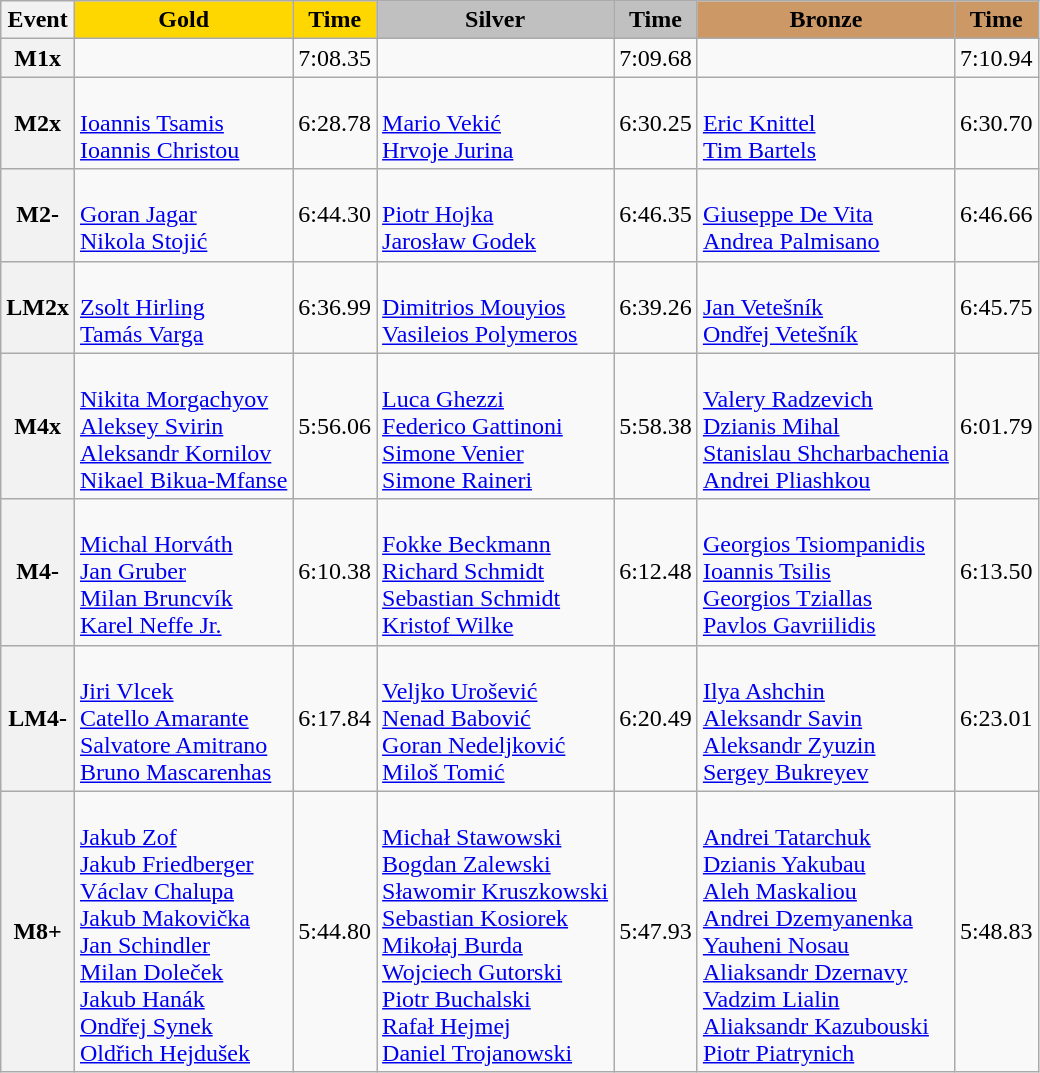<table class="wikitable">
<tr>
<th scope="col">Event</th>
<th scope="col" style="background:gold;">Gold</th>
<th scope="col" style="background:gold;">Time</th>
<th scope="col" style="background:silver;">Silver</th>
<th scope="col" style="background:silver;">Time</th>
<th scope="col" style="background:#c96;">Bronze</th>
<th scope="col" style="background:#c96;">Time</th>
</tr>
<tr>
<th scope="row">M1x</th>
<td></td>
<td>7:08.35</td>
<td></td>
<td>7:09.68</td>
<td></td>
<td>7:10.94</td>
</tr>
<tr>
<th scope="row">M2x</th>
<td><br> <a href='#'>Ioannis Tsamis</a><br> <a href='#'>Ioannis Christou</a></td>
<td>6:28.78</td>
<td><br> <a href='#'>Mario Vekić</a><br> <a href='#'>Hrvoje Jurina</a></td>
<td>6:30.25</td>
<td><br> <a href='#'>Eric Knittel</a><br> <a href='#'>Tim Bartels</a></td>
<td>6:30.70</td>
</tr>
<tr>
<th scope="row">M2-</th>
<td><br> <a href='#'>Goran Jagar</a><br> <a href='#'>Nikola Stojić</a></td>
<td>6:44.30</td>
<td><br> <a href='#'>Piotr Hojka</a><br> <a href='#'>Jarosław Godek</a></td>
<td>6:46.35</td>
<td><br> <a href='#'>Giuseppe De Vita</a><br> <a href='#'>Andrea Palmisano</a></td>
<td>6:46.66</td>
</tr>
<tr>
<th scope="row">LM2x</th>
<td><br> <a href='#'>Zsolt Hirling</a><br> <a href='#'>Tamás Varga</a></td>
<td>6:36.99</td>
<td><br> <a href='#'>Dimitrios Mouyios</a><br> <a href='#'>Vasileios Polymeros</a></td>
<td>6:39.26</td>
<td><br> <a href='#'>Jan Vetešník</a><br> <a href='#'>Ondřej Vetešník</a></td>
<td>6:45.75</td>
</tr>
<tr>
<th scope="row">M4x</th>
<td><br> <a href='#'>Nikita Morgachyov</a><br> <a href='#'>Aleksey Svirin</a> <br> <a href='#'>Aleksandr Kornilov</a> <br> <a href='#'>Nikael Bikua-Mfanse</a></td>
<td>5:56.06</td>
<td><br> <a href='#'>Luca Ghezzi</a><br> <a href='#'>Federico Gattinoni</a><br> <a href='#'>Simone Venier</a><br> <a href='#'>Simone Raineri</a></td>
<td>5:58.38</td>
<td><br> <a href='#'>Valery Radzevich</a><br> <a href='#'>Dzianis Mihal</a><br> <a href='#'>Stanislau Shcharbachenia</a><br> <a href='#'>Andrei Pliashkou</a></td>
<td>6:01.79</td>
</tr>
<tr>
<th scope="row">M4-</th>
<td><br> <a href='#'>Michal Horváth</a> <br> <a href='#'>Jan Gruber</a> <br> <a href='#'>Milan Bruncvík</a> <br> <a href='#'>Karel Neffe Jr.</a></td>
<td>6:10.38</td>
<td><br> <a href='#'>Fokke Beckmann</a><br> <a href='#'>Richard Schmidt</a><br> <a href='#'>Sebastian Schmidt</a><br> <a href='#'>Kristof Wilke</a></td>
<td>6:12.48</td>
<td><br> <a href='#'>Georgios Tsiompanidis</a><br> <a href='#'>Ioannis Tsilis</a><br> <a href='#'>Georgios Tziallas</a><br> <a href='#'>Pavlos Gavriilidis</a></td>
<td>6:13.50</td>
</tr>
<tr>
<th scope="row">LM4-</th>
<td><br> <a href='#'>Jiri Vlcek</a> <br> <a href='#'>Catello Amarante</a> <br> <a href='#'>Salvatore Amitrano</a> <br> <a href='#'>Bruno Mascarenhas</a></td>
<td>6:17.84</td>
<td><br> <a href='#'>Veljko Urošević</a><br> <a href='#'>Nenad Babović</a><br> <a href='#'>Goran Nedeljković</a><br> <a href='#'>Miloš Tomić</a></td>
<td>6:20.49</td>
<td><br> <a href='#'>Ilya Ashchin</a><br> <a href='#'>Aleksandr Savin</a><br> <a href='#'>Aleksandr Zyuzin</a><br> <a href='#'>Sergey Bukreyev</a></td>
<td>6:23.01</td>
</tr>
<tr>
<th scope="row">M8+</th>
<td><br> <a href='#'>Jakub Zof</a> <br> <a href='#'>Jakub Friedberger</a> <br> <a href='#'>Václav Chalupa</a> <br> <a href='#'>Jakub Makovička</a> <br> <a href='#'>Jan Schindler</a> <br> <a href='#'>Milan Doleček</a><br> <a href='#'>Jakub Hanák</a> <br> <a href='#'>Ondřej Synek</a> <br> <a href='#'>Oldřich Hejdušek</a></td>
<td>5:44.80</td>
<td><br> <a href='#'>Michał Stawowski</a><br> <a href='#'>Bogdan Zalewski</a><br> <a href='#'>Sławomir Kruszkowski</a><br> <a href='#'>Sebastian Kosiorek</a><br> <a href='#'>Mikołaj Burda</a><br> <a href='#'>Wojciech Gutorski</a><br> <a href='#'>Piotr Buchalski</a><br> <a href='#'>Rafał Hejmej</a><br> <a href='#'>Daniel Trojanowski</a></td>
<td>5:47.93</td>
<td><br> <a href='#'>Andrei Tatarchuk</a><br> <a href='#'>Dzianis Yakubau</a><br> <a href='#'>Aleh Maskaliou</a><br> <a href='#'>Andrei Dzemyanenka</a><br> <a href='#'>Yauheni Nosau</a><br> <a href='#'>Aliaksandr Dzernavy</a><br> <a href='#'>Vadzim Lialin</a><br> <a href='#'>Aliaksandr Kazubouski</a><br> <a href='#'>Piotr Piatrynich</a></td>
<td>5:48.83</td>
</tr>
</table>
